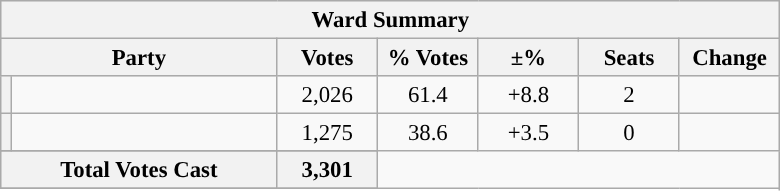<table class="wikitable" style="font-size: 95%;">
<tr style="background-color:#E9E9E9">
<th colspan="7">Ward Summary</th>
</tr>
<tr style="background-color:#E9E9E9">
<th colspan="2">Party</th>
<th style="width: 60px">Votes</th>
<th style="width: 60px">% Votes</th>
<th style="width: 60px">±%</th>
<th style="width: 60px">Seats</th>
<th style="width: 60px">Change</th>
</tr>
<tr>
<th style="background-color: "></th>
<td style="width: 170px"><a href='#'></a></td>
<td align="center">2,026</td>
<td align="center">61.4</td>
<td align="center">+8.8</td>
<td align="center">2</td>
<td align="center"></td>
</tr>
<tr>
<th style="background-color: "></th>
<td style="width: 170px"><a href='#'></a></td>
<td align="center">1,275</td>
<td align="center">38.6</td>
<td align="center">+3.5</td>
<td align="center">0</td>
<td align="center"></td>
</tr>
<tr>
</tr>
<tr style="background-color:#E9E9E9">
<th colspan="2">Total Votes Cast</th>
<th style="width: 60px">3,301</th>
</tr>
<tr style="background-color:#E9E9E9">
</tr>
</table>
